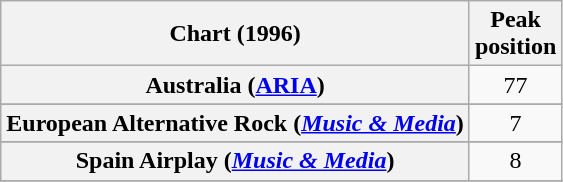<table class="wikitable sortable plainrowheaders" style="text-align:center">
<tr>
<th>Chart (1996)</th>
<th>Peak<br>position</th>
</tr>
<tr>
<th scope="row">Australia (<a href='#'>ARIA</a>)</th>
<td>77</td>
</tr>
<tr>
</tr>
<tr>
</tr>
<tr>
<th scope="row">European Alternative Rock (<em><a href='#'>Music & Media</a></em>)</th>
<td>7</td>
</tr>
<tr>
</tr>
<tr>
<th scope="row">Spain Airplay (<em><a href='#'>Music & Media</a></em>)</th>
<td>8</td>
</tr>
<tr>
</tr>
<tr>
</tr>
<tr>
</tr>
<tr>
</tr>
<tr>
</tr>
<tr>
</tr>
</table>
